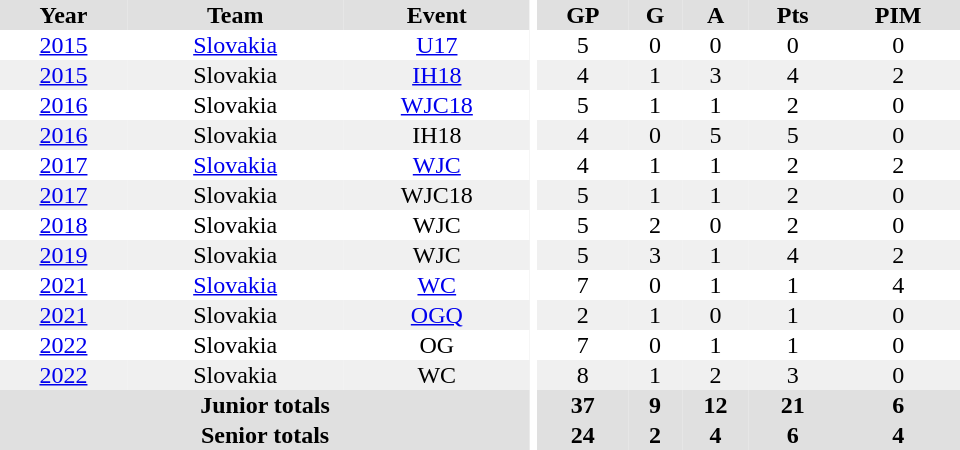<table border="0" cellpadding="1" cellspacing="0" ID="Table3" style="text-align:center; width:40em">
<tr bgcolor="#e0e0e0">
<th>Year</th>
<th>Team</th>
<th>Event</th>
<th rowspan="102" bgcolor="#ffffff"></th>
<th>GP</th>
<th>G</th>
<th>A</th>
<th>Pts</th>
<th>PIM</th>
</tr>
<tr>
<td><a href='#'>2015</a></td>
<td><a href='#'>Slovakia</a></td>
<td><a href='#'>U17</a></td>
<td>5</td>
<td>0</td>
<td>0</td>
<td>0</td>
<td>0</td>
</tr>
<tr bgcolor="#f0f0f0">
<td><a href='#'>2015</a></td>
<td>Slovakia</td>
<td><a href='#'>IH18</a></td>
<td>4</td>
<td>1</td>
<td>3</td>
<td>4</td>
<td>2</td>
</tr>
<tr>
<td><a href='#'>2016</a></td>
<td>Slovakia</td>
<td><a href='#'>WJC18</a></td>
<td>5</td>
<td>1</td>
<td>1</td>
<td>2</td>
<td>0</td>
</tr>
<tr bgcolor="#f0f0f0">
<td><a href='#'>2016</a></td>
<td>Slovakia</td>
<td>IH18</td>
<td>4</td>
<td>0</td>
<td>5</td>
<td>5</td>
<td>0</td>
</tr>
<tr>
<td><a href='#'>2017</a></td>
<td><a href='#'>Slovakia</a></td>
<td><a href='#'>WJC</a></td>
<td>4</td>
<td>1</td>
<td>1</td>
<td>2</td>
<td>2</td>
</tr>
<tr bgcolor="#f0f0f0">
<td><a href='#'>2017</a></td>
<td>Slovakia</td>
<td>WJC18</td>
<td>5</td>
<td>1</td>
<td>1</td>
<td>2</td>
<td>0</td>
</tr>
<tr>
<td><a href='#'>2018</a></td>
<td>Slovakia</td>
<td>WJC</td>
<td>5</td>
<td>2</td>
<td>0</td>
<td>2</td>
<td>0</td>
</tr>
<tr bgcolor="#f0f0f0">
<td><a href='#'>2019</a></td>
<td>Slovakia</td>
<td>WJC</td>
<td>5</td>
<td>3</td>
<td>1</td>
<td>4</td>
<td>2</td>
</tr>
<tr>
<td><a href='#'>2021</a></td>
<td><a href='#'>Slovakia</a></td>
<td><a href='#'>WC</a></td>
<td>7</td>
<td>0</td>
<td>1</td>
<td>1</td>
<td>4</td>
</tr>
<tr bgcolor="#f0f0f0">
<td><a href='#'>2021</a></td>
<td>Slovakia</td>
<td><a href='#'>OGQ</a></td>
<td>2</td>
<td>1</td>
<td>0</td>
<td>1</td>
<td>0</td>
</tr>
<tr>
<td><a href='#'>2022</a></td>
<td>Slovakia</td>
<td>OG</td>
<td>7</td>
<td>0</td>
<td>1</td>
<td>1</td>
<td>0</td>
</tr>
<tr bgcolor="#f0f0f0">
<td><a href='#'>2022</a></td>
<td>Slovakia</td>
<td>WC</td>
<td>8</td>
<td>1</td>
<td>2</td>
<td>3</td>
<td>0</td>
</tr>
<tr bgcolor="#e0e0e0">
<th colspan=3>Junior totals</th>
<th>37</th>
<th>9</th>
<th>12</th>
<th>21</th>
<th>6</th>
</tr>
<tr bgcolor="#e0e0e0">
<th colspan=3>Senior totals</th>
<th>24</th>
<th>2</th>
<th>4</th>
<th>6</th>
<th>4</th>
</tr>
</table>
